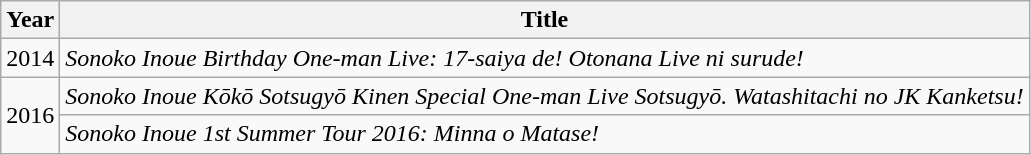<table class="wikitable">
<tr>
<th>Year</th>
<th>Title</th>
</tr>
<tr>
<td>2014</td>
<td><em>Sonoko Inoue Birthday One-man Live: 17-saiya de! Otonana Live ni surude!</em></td>
</tr>
<tr>
<td rowspan="2">2016</td>
<td><em>Sonoko Inoue Kōkō Sotsugyō Kinen Special One-man Live Sotsugyō. Watashitachi no JK Kanketsu!</em></td>
</tr>
<tr>
<td><em>Sonoko Inoue 1st Summer Tour 2016: Minna o Matase!</em></td>
</tr>
</table>
